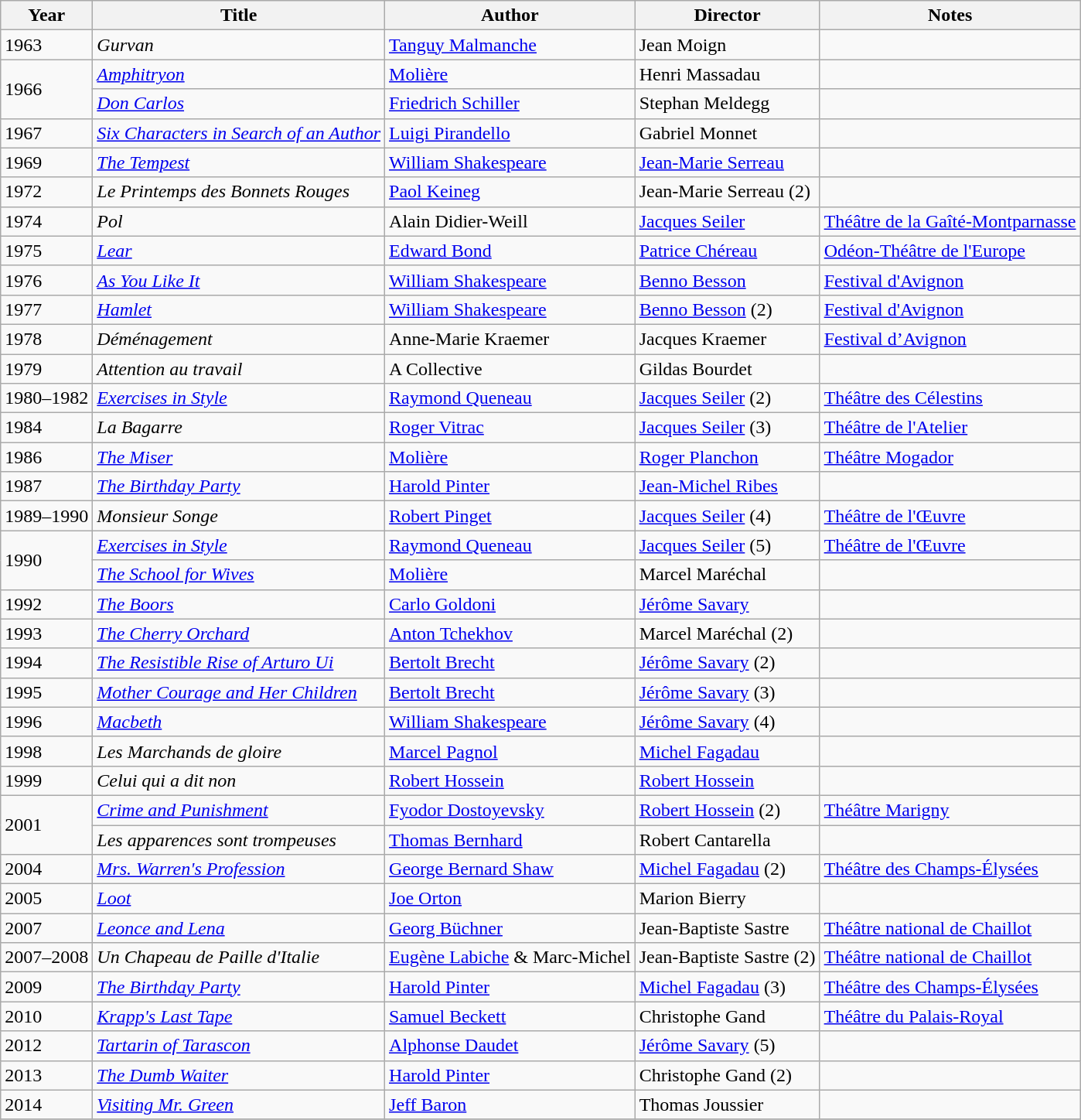<table class="wikitable">
<tr>
<th>Year</th>
<th>Title</th>
<th>Author</th>
<th>Director</th>
<th>Notes</th>
</tr>
<tr>
<td>1963</td>
<td><em>Gurvan</em></td>
<td><a href='#'>Tanguy Malmanche</a></td>
<td>Jean Moign</td>
<td></td>
</tr>
<tr>
<td rowspan=2>1966</td>
<td><em><a href='#'>Amphitryon</a></em></td>
<td><a href='#'>Molière</a></td>
<td>Henri Massadau</td>
<td></td>
</tr>
<tr>
<td><em><a href='#'>Don Carlos</a></em></td>
<td><a href='#'>Friedrich Schiller</a></td>
<td>Stephan Meldegg</td>
<td></td>
</tr>
<tr>
<td>1967</td>
<td><em><a href='#'>Six Characters in Search of an Author</a></em></td>
<td><a href='#'>Luigi Pirandello</a></td>
<td>Gabriel Monnet</td>
<td></td>
</tr>
<tr>
<td>1969</td>
<td><em><a href='#'>The Tempest</a></em></td>
<td><a href='#'>William Shakespeare</a></td>
<td><a href='#'>Jean-Marie Serreau</a></td>
<td></td>
</tr>
<tr>
<td>1972</td>
<td><em>Le Printemps des Bonnets Rouges</em></td>
<td><a href='#'>Paol Keineg</a></td>
<td>Jean-Marie Serreau (2)</td>
<td></td>
</tr>
<tr>
<td>1974</td>
<td><em>Pol</em></td>
<td>Alain Didier-Weill</td>
<td><a href='#'>Jacques Seiler</a></td>
<td><a href='#'>Théâtre de la Gaîté-Montparnasse</a></td>
</tr>
<tr>
<td>1975</td>
<td><em><a href='#'>Lear</a></em></td>
<td><a href='#'>Edward Bond</a></td>
<td><a href='#'>Patrice Chéreau</a></td>
<td><a href='#'>Odéon-Théâtre de l'Europe</a></td>
</tr>
<tr>
<td>1976</td>
<td><em><a href='#'>As You Like It</a></em></td>
<td><a href='#'>William Shakespeare</a></td>
<td><a href='#'>Benno Besson</a></td>
<td><a href='#'>Festival d'Avignon</a></td>
</tr>
<tr>
<td>1977</td>
<td><em><a href='#'>Hamlet</a></em></td>
<td><a href='#'>William Shakespeare</a></td>
<td><a href='#'>Benno Besson</a> (2)</td>
<td><a href='#'>Festival d'Avignon</a></td>
</tr>
<tr>
<td>1978</td>
<td><em>Déménagement</em></td>
<td>Anne-Marie Kraemer</td>
<td>Jacques Kraemer</td>
<td><a href='#'>Festival d’Avignon</a></td>
</tr>
<tr>
<td>1979</td>
<td><em>Attention au travail</em></td>
<td>A Collective</td>
<td>Gildas Bourdet</td>
<td></td>
</tr>
<tr>
<td>1980–1982</td>
<td><em><a href='#'>Exercises in Style</a></em></td>
<td><a href='#'>Raymond Queneau</a></td>
<td><a href='#'>Jacques Seiler</a> (2)</td>
<td><a href='#'>Théâtre des Célestins</a></td>
</tr>
<tr>
<td>1984</td>
<td><em>La Bagarre</em></td>
<td><a href='#'>Roger Vitrac</a></td>
<td><a href='#'>Jacques Seiler</a> (3)</td>
<td><a href='#'>Théâtre de l'Atelier</a></td>
</tr>
<tr>
<td>1986</td>
<td><em><a href='#'>The Miser</a></em></td>
<td><a href='#'>Molière</a></td>
<td><a href='#'>Roger Planchon</a></td>
<td><a href='#'>Théâtre Mogador</a></td>
</tr>
<tr>
<td>1987</td>
<td><em><a href='#'>The Birthday Party</a></em></td>
<td><a href='#'>Harold Pinter</a></td>
<td><a href='#'>Jean-Michel Ribes</a></td>
<td></td>
</tr>
<tr>
<td>1989–1990</td>
<td><em>Monsieur Songe</em></td>
<td><a href='#'>Robert Pinget</a></td>
<td><a href='#'>Jacques Seiler</a> (4)</td>
<td><a href='#'>Théâtre de l'Œuvre</a></td>
</tr>
<tr>
<td rowspan=2>1990</td>
<td><em><a href='#'>Exercises in Style</a></em></td>
<td><a href='#'>Raymond Queneau</a></td>
<td><a href='#'>Jacques Seiler</a> (5)</td>
<td><a href='#'>Théâtre de l'Œuvre</a></td>
</tr>
<tr>
<td><em><a href='#'>The School for Wives</a></em></td>
<td><a href='#'>Molière</a></td>
<td>Marcel Maréchal</td>
<td></td>
</tr>
<tr>
<td>1992</td>
<td><em><a href='#'>The Boors</a></em></td>
<td><a href='#'>Carlo Goldoni</a></td>
<td><a href='#'>Jérôme Savary</a></td>
<td></td>
</tr>
<tr>
<td>1993</td>
<td><em><a href='#'>The Cherry Orchard</a></em></td>
<td><a href='#'>Anton Tchekhov</a></td>
<td>Marcel Maréchal (2)</td>
<td></td>
</tr>
<tr>
<td>1994</td>
<td><em><a href='#'>The Resistible Rise of Arturo Ui</a></em></td>
<td><a href='#'>Bertolt Brecht</a></td>
<td><a href='#'>Jérôme Savary</a> (2)</td>
<td></td>
</tr>
<tr>
<td>1995</td>
<td><em><a href='#'>Mother Courage and Her Children</a></em></td>
<td><a href='#'>Bertolt Brecht</a></td>
<td><a href='#'>Jérôme Savary</a> (3)</td>
<td></td>
</tr>
<tr>
<td>1996</td>
<td><em><a href='#'>Macbeth</a></em></td>
<td><a href='#'>William Shakespeare</a></td>
<td><a href='#'>Jérôme Savary</a> (4)</td>
<td></td>
</tr>
<tr>
<td>1998</td>
<td><em>Les Marchands de gloire</em></td>
<td><a href='#'>Marcel Pagnol</a></td>
<td><a href='#'>Michel Fagadau</a></td>
<td></td>
</tr>
<tr>
<td>1999</td>
<td><em>Celui qui a dit non</em></td>
<td><a href='#'>Robert Hossein</a></td>
<td><a href='#'>Robert Hossein</a></td>
<td></td>
</tr>
<tr>
<td rowspan=2>2001</td>
<td><em><a href='#'>Crime and Punishment</a></em></td>
<td><a href='#'>Fyodor Dostoyevsky</a></td>
<td><a href='#'>Robert Hossein</a> (2)</td>
<td><a href='#'>Théâtre Marigny</a></td>
</tr>
<tr>
<td><em>Les apparences sont trompeuses</em></td>
<td><a href='#'>Thomas Bernhard</a></td>
<td>Robert Cantarella</td>
<td></td>
</tr>
<tr>
<td>2004</td>
<td><em><a href='#'>Mrs. Warren's Profession</a></em></td>
<td><a href='#'>George Bernard Shaw</a></td>
<td><a href='#'>Michel Fagadau</a> (2)</td>
<td><a href='#'>Théâtre des Champs-Élysées</a></td>
</tr>
<tr>
<td>2005</td>
<td><em><a href='#'>Loot</a></em></td>
<td><a href='#'>Joe Orton</a></td>
<td>Marion Bierry</td>
<td></td>
</tr>
<tr>
<td>2007</td>
<td><em><a href='#'>Leonce and Lena</a></em></td>
<td><a href='#'>Georg Büchner</a></td>
<td>Jean-Baptiste Sastre</td>
<td><a href='#'>Théâtre national de Chaillot</a></td>
</tr>
<tr>
<td>2007–2008</td>
<td><em>Un Chapeau de Paille d'Italie</em></td>
<td><a href='#'>Eugène Labiche</a> & Marc-Michel</td>
<td>Jean-Baptiste Sastre (2)</td>
<td><a href='#'>Théâtre national de Chaillot</a></td>
</tr>
<tr>
<td>2009</td>
<td><em><a href='#'>The Birthday Party</a></em></td>
<td><a href='#'>Harold Pinter</a></td>
<td><a href='#'>Michel Fagadau</a> (3)</td>
<td><a href='#'>Théâtre des Champs-Élysées</a></td>
</tr>
<tr>
<td>2010</td>
<td><em><a href='#'>Krapp's Last Tape</a></em></td>
<td><a href='#'>Samuel Beckett</a></td>
<td>Christophe Gand</td>
<td><a href='#'>Théâtre du Palais-Royal</a></td>
</tr>
<tr>
<td>2012</td>
<td><em><a href='#'>Tartarin of Tarascon</a></em></td>
<td><a href='#'>Alphonse Daudet</a></td>
<td><a href='#'>Jérôme Savary</a> (5)</td>
<td></td>
</tr>
<tr>
<td>2013</td>
<td><em><a href='#'>The Dumb Waiter</a></em></td>
<td><a href='#'>Harold Pinter</a></td>
<td>Christophe Gand (2)</td>
<td></td>
</tr>
<tr>
<td>2014</td>
<td><em><a href='#'>Visiting Mr. Green</a></em></td>
<td><a href='#'>Jeff Baron</a></td>
<td>Thomas Joussier</td>
<td></td>
</tr>
<tr>
</tr>
</table>
